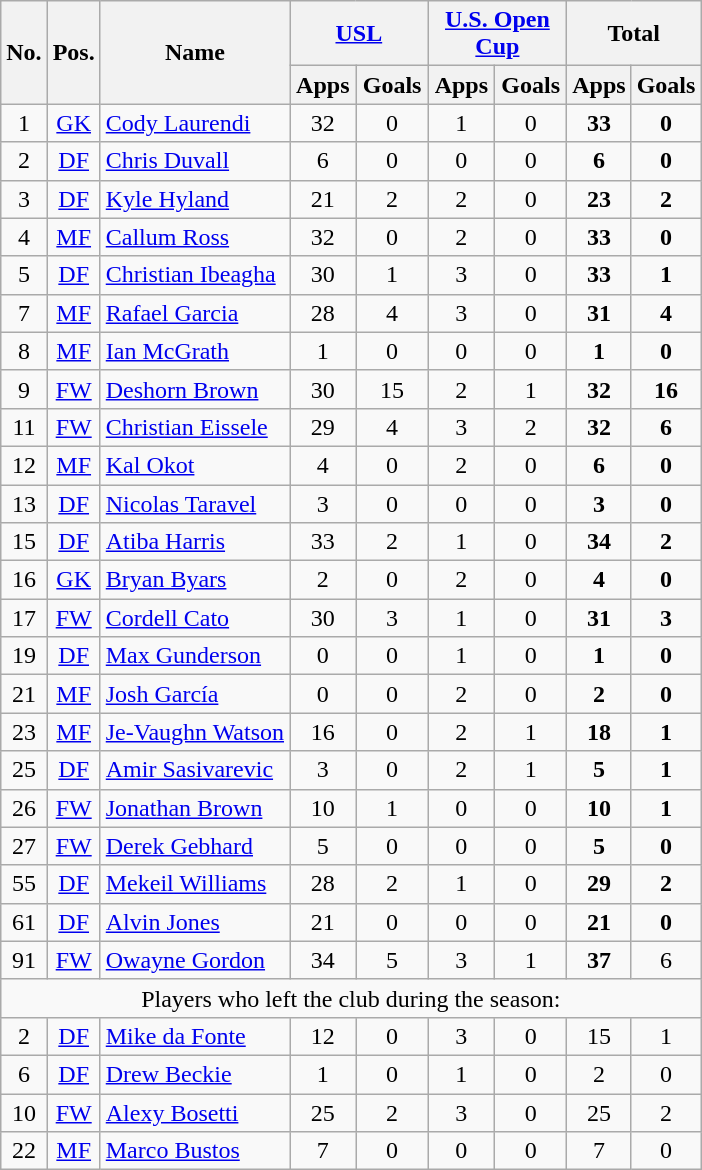<table class="wikitable sortable" style="text-align: center;">
<tr>
<th rowspan=2>No.</th>
<th rowspan=2>Pos.</th>
<th rowspan=2>Name</th>
<th colspan=2 style="width:85px;"><a href='#'>USL</a></th>
<th colspan=2 style="width:85px;"><a href='#'>U.S. Open Cup</a></th>
<th colspan=2><strong>Total</strong></th>
</tr>
<tr>
<th>Apps</th>
<th>Goals</th>
<th>Apps</th>
<th>Goals</th>
<th>Apps</th>
<th>Goals</th>
</tr>
<tr>
<td>1</td>
<td><a href='#'>GK</a></td>
<td align=left> <a href='#'>Cody Laurendi</a></td>
<td>32</td>
<td>0</td>
<td>1</td>
<td>0</td>
<td><strong>33</strong></td>
<td><strong>0</strong></td>
</tr>
<tr>
<td>2</td>
<td><a href='#'>DF</a></td>
<td align=left> <a href='#'>Chris Duvall</a></td>
<td>6</td>
<td>0</td>
<td>0</td>
<td>0</td>
<td><strong>6</strong></td>
<td><strong>0</strong></td>
</tr>
<tr>
<td>3</td>
<td><a href='#'>DF</a></td>
<td align=left> <a href='#'>Kyle Hyland</a></td>
<td>21</td>
<td>2</td>
<td>2</td>
<td>0</td>
<td><strong>23</strong></td>
<td><strong>2</strong></td>
</tr>
<tr>
<td>4</td>
<td><a href='#'>MF</a></td>
<td align=left> <a href='#'>Callum Ross</a></td>
<td>32</td>
<td>0</td>
<td>2</td>
<td>0</td>
<td><strong>33</strong></td>
<td><strong>0</strong></td>
</tr>
<tr>
<td>5</td>
<td><a href='#'>DF</a></td>
<td align=left> <a href='#'>Christian Ibeagha</a></td>
<td>30</td>
<td>1</td>
<td>3</td>
<td>0</td>
<td><strong>33</strong></td>
<td><strong>1</strong></td>
</tr>
<tr>
<td>7</td>
<td><a href='#'>MF</a></td>
<td align=left> <a href='#'>Rafael Garcia</a></td>
<td>28</td>
<td>4</td>
<td>3</td>
<td>0</td>
<td><strong>31</strong></td>
<td><strong>4</strong></td>
</tr>
<tr>
<td>8</td>
<td><a href='#'>MF</a></td>
<td align=left> <a href='#'>Ian McGrath</a></td>
<td>1</td>
<td>0</td>
<td>0</td>
<td>0</td>
<td><strong>1</strong></td>
<td><strong>0</strong></td>
</tr>
<tr>
<td>9</td>
<td><a href='#'>FW</a></td>
<td align=left> <a href='#'>Deshorn Brown</a></td>
<td>30</td>
<td>15</td>
<td>2</td>
<td>1</td>
<td><strong>32</strong></td>
<td><strong>16</strong></td>
</tr>
<tr>
<td>11</td>
<td><a href='#'>FW</a></td>
<td align=left> <a href='#'>Christian Eissele</a></td>
<td>29</td>
<td>4</td>
<td>3</td>
<td>2</td>
<td><strong>32</strong></td>
<td><strong>6</strong></td>
</tr>
<tr>
<td>12</td>
<td><a href='#'>MF</a></td>
<td align=left> <a href='#'>Kal Okot</a></td>
<td>4</td>
<td>0</td>
<td>2</td>
<td>0</td>
<td><strong>6</strong></td>
<td><strong>0</strong></td>
</tr>
<tr>
<td>13</td>
<td><a href='#'>DF</a></td>
<td align=left> <a href='#'>Nicolas Taravel</a></td>
<td>3</td>
<td>0</td>
<td>0</td>
<td>0</td>
<td><strong>3</strong></td>
<td><strong>0</strong></td>
</tr>
<tr>
<td>15</td>
<td><a href='#'>DF</a></td>
<td align=left> <a href='#'>Atiba Harris</a></td>
<td>33</td>
<td>2</td>
<td>1</td>
<td>0</td>
<td><strong>34</strong></td>
<td><strong>2</strong></td>
</tr>
<tr>
<td>16</td>
<td><a href='#'>GK</a></td>
<td align=left> <a href='#'>Bryan Byars</a></td>
<td>2</td>
<td>0</td>
<td>2</td>
<td>0</td>
<td><strong>4</strong></td>
<td><strong>0</strong></td>
</tr>
<tr>
<td>17</td>
<td><a href='#'>FW</a></td>
<td align=left> <a href='#'>Cordell Cato</a></td>
<td>30</td>
<td>3</td>
<td>1</td>
<td>0</td>
<td><strong>31</strong></td>
<td><strong>3</strong></td>
</tr>
<tr>
<td>19</td>
<td><a href='#'>DF</a></td>
<td align=left> <a href='#'>Max Gunderson</a></td>
<td>0</td>
<td>0</td>
<td>1</td>
<td>0</td>
<td><strong>1</strong></td>
<td><strong>0</strong></td>
</tr>
<tr>
<td>21</td>
<td><a href='#'>MF</a></td>
<td align=left> <a href='#'>Josh García</a></td>
<td>0</td>
<td>0</td>
<td>2</td>
<td>0</td>
<td><strong>2</strong></td>
<td><strong>0</strong></td>
</tr>
<tr>
<td>23</td>
<td><a href='#'>MF</a></td>
<td align=left> <a href='#'>Je-Vaughn Watson</a></td>
<td>16</td>
<td>0</td>
<td>2</td>
<td>1</td>
<td><strong>18</strong></td>
<td><strong>1</strong></td>
</tr>
<tr>
<td>25</td>
<td><a href='#'>DF</a></td>
<td align=left> <a href='#'>Amir Sasivarevic</a></td>
<td>3</td>
<td>0</td>
<td>2</td>
<td>1</td>
<td><strong>5</strong></td>
<td><strong>1</strong></td>
</tr>
<tr>
<td>26</td>
<td><a href='#'>FW</a></td>
<td align=left> <a href='#'>Jonathan Brown</a></td>
<td>10</td>
<td>1</td>
<td>0</td>
<td>0</td>
<td><strong>10</strong></td>
<td><strong>1</strong></td>
</tr>
<tr>
<td>27</td>
<td><a href='#'>FW</a></td>
<td align=left> <a href='#'>Derek Gebhard</a></td>
<td>5</td>
<td>0</td>
<td>0</td>
<td>0</td>
<td><strong>5</strong></td>
<td><strong>0</strong></td>
</tr>
<tr>
<td>55</td>
<td><a href='#'>DF</a></td>
<td align=left> <a href='#'>Mekeil Williams</a></td>
<td>28</td>
<td>2</td>
<td>1</td>
<td>0</td>
<td><strong>29</strong></td>
<td><strong>2</strong></td>
</tr>
<tr>
<td>61</td>
<td><a href='#'>DF</a></td>
<td align=left> <a href='#'>Alvin Jones</a></td>
<td>21</td>
<td>0</td>
<td>0</td>
<td>0</td>
<td><strong>21</strong></td>
<td><strong>0</strong></td>
</tr>
<tr>
<td>91</td>
<td><a href='#'>FW</a></td>
<td align=left> <a href='#'>Owayne Gordon</a></td>
<td>34</td>
<td>5</td>
<td>3</td>
<td>1</td>
<td><strong>37<em></td>
<td></strong>6<strong></td>
</tr>
<tr>
<td colspan=9></em>Players who left the club during the season:<em></td>
</tr>
<tr>
<td>2</td>
<td><a href='#'>DF</a></td>
<td align=left> <a href='#'>Mike da Fonte</a></td>
<td>12</td>
<td>0</td>
<td>3</td>
<td>0</td>
<td></strong>15<strong></td>
<td></strong>1<strong></td>
</tr>
<tr>
<td>6</td>
<td><a href='#'>DF</a></td>
<td align=left> <a href='#'>Drew Beckie</a></td>
<td>1</td>
<td>0</td>
<td>1</td>
<td>0</td>
<td></strong>2<strong></td>
<td></strong>0<strong></td>
</tr>
<tr>
<td>10</td>
<td><a href='#'>FW</a></td>
<td align=left> <a href='#'>Alexy Bosetti</a></td>
<td>25</td>
<td>2</td>
<td>3</td>
<td>0</td>
<td></strong>25<strong></td>
<td></strong>2<strong></td>
</tr>
<tr>
<td>22</td>
<td><a href='#'>MF</a></td>
<td align=left> <a href='#'>Marco Bustos</a></td>
<td>7</td>
<td>0</td>
<td>0</td>
<td>0</td>
<td></strong>7<strong></td>
<td></strong>0<strong></td>
</tr>
</table>
